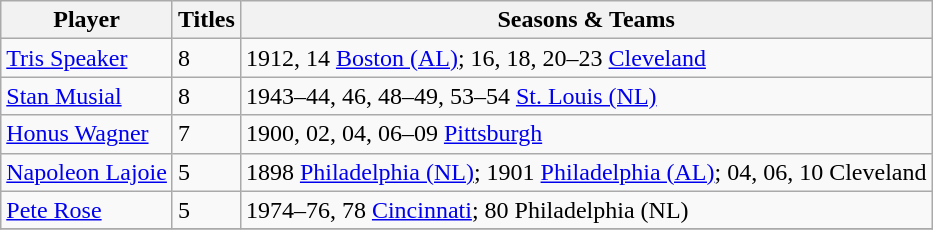<table class="wikitable sortable">
<tr>
<th>Player</th>
<th>Titles</th>
<th>Seasons & Teams</th>
</tr>
<tr>
<td><a href='#'>Tris Speaker</a></td>
<td>8</td>
<td>1912, 14 <a href='#'>Boston (AL)</a>; 16, 18, 20–23 <a href='#'>Cleveland</a></td>
</tr>
<tr>
<td><a href='#'>Stan Musial</a></td>
<td>8</td>
<td>1943–44, 46, 48–49, 53–54 <a href='#'>St. Louis (NL)</a></td>
</tr>
<tr>
<td><a href='#'>Honus Wagner</a></td>
<td>7</td>
<td>1900, 02, 04, 06–09 <a href='#'>Pittsburgh</a></td>
</tr>
<tr>
<td><a href='#'>Napoleon Lajoie</a></td>
<td>5</td>
<td>1898 <a href='#'>Philadelphia (NL)</a>; 1901 <a href='#'>Philadelphia (AL)</a>; 04, 06, 10 Cleveland</td>
</tr>
<tr>
<td><a href='#'>Pete Rose</a></td>
<td>5</td>
<td>1974–76, 78 <a href='#'>Cincinnati</a>; 80 Philadelphia (NL)</td>
</tr>
<tr>
</tr>
</table>
